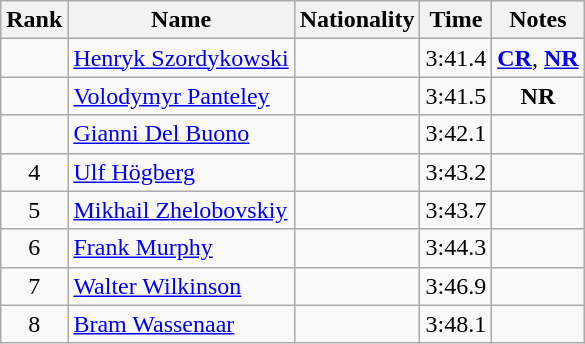<table class="wikitable sortable" style="text-align:center">
<tr>
<th>Rank</th>
<th>Name</th>
<th>Nationality</th>
<th>Time</th>
<th>Notes</th>
</tr>
<tr>
<td></td>
<td align="left"><a href='#'>Henryk Szordykowski</a></td>
<td align=left></td>
<td>3:41.4</td>
<td><strong><a href='#'>CR</a></strong>, <strong><a href='#'>NR</a></strong></td>
</tr>
<tr>
<td></td>
<td align="left"><a href='#'>Volodymyr Panteley</a></td>
<td align=left></td>
<td>3:41.5</td>
<td><strong>NR</strong></td>
</tr>
<tr>
<td></td>
<td align="left"><a href='#'>Gianni Del Buono</a></td>
<td align=left></td>
<td>3:42.1</td>
<td></td>
</tr>
<tr>
<td>4</td>
<td align="left"><a href='#'>Ulf Högberg</a></td>
<td align=left></td>
<td>3:43.2</td>
<td></td>
</tr>
<tr>
<td>5</td>
<td align="left"><a href='#'>Mikhail Zhelobovskiy</a></td>
<td align=left></td>
<td>3:43.7</td>
<td></td>
</tr>
<tr>
<td>6</td>
<td align="left"><a href='#'>Frank Murphy</a></td>
<td align=left></td>
<td>3:44.3</td>
<td></td>
</tr>
<tr>
<td>7</td>
<td align="left"><a href='#'>Walter Wilkinson</a></td>
<td align=left></td>
<td>3:46.9</td>
<td></td>
</tr>
<tr>
<td>8</td>
<td align="left"><a href='#'>Bram Wassenaar</a></td>
<td align=left></td>
<td>3:48.1</td>
<td></td>
</tr>
</table>
